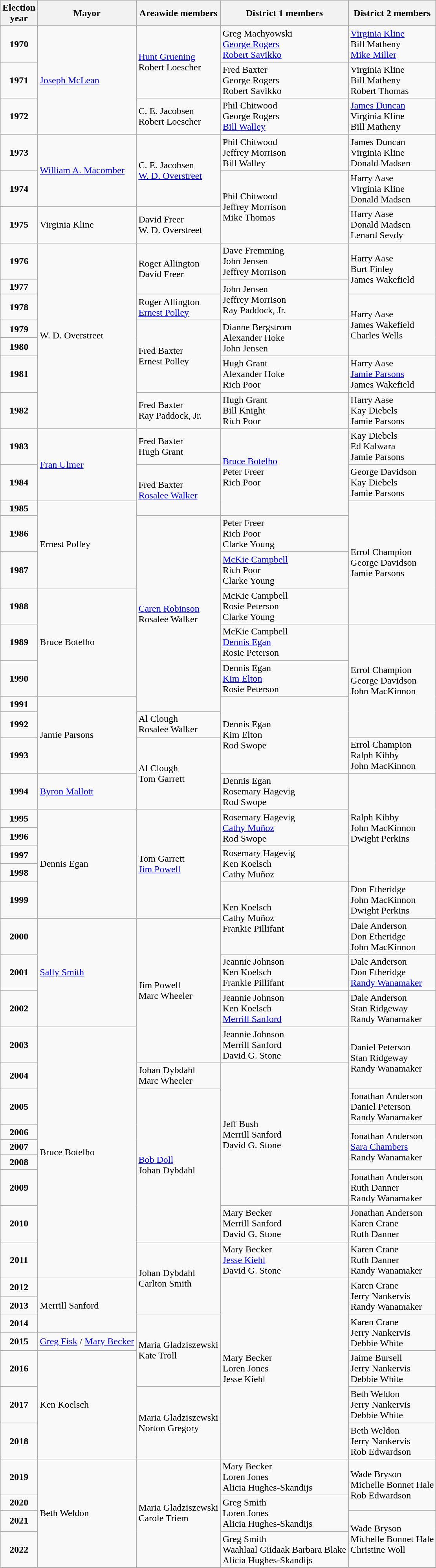<table class="wikitable">
<tr>
<th>Election<br>year</th>
<th>Mayor</th>
<th>Areawide members</th>
<th>District 1 members</th>
<th>District 2 members</th>
</tr>
<tr>
<td align=center><strong>1970</strong></td>
<td rowspan=3><a href='#'>Joseph McLean</a></td>
<td rowspan=2><a href='#'>Hunt Gruening</a><br>Robert Loescher</td>
<td>Greg Machyowski<br><a href='#'>George Rogers</a><br><a href='#'>Robert Savikko</a></td>
<td><a href='#'>Virginia Kline</a><br>Bill Matheny<br><a href='#'>Mike Miller</a></td>
</tr>
<tr>
<td align=center><strong>1971</strong></td>
<td>Fred Baxter<br>George Rogers<br>Robert Savikko</td>
<td>Virginia Kline<br>Bill Matheny<br>Robert Thomas</td>
</tr>
<tr>
<td align=center><strong>1972</strong></td>
<td>C. E. Jacobsen<br>Robert Loescher</td>
<td>Phil Chitwood<br>George Rogers<br><a href='#'>Bill Walley</a></td>
<td><a href='#'>James Duncan</a><br>Virginia Kline<br>Bill Matheny</td>
</tr>
<tr>
<td align=center><strong>1973</strong></td>
<td rowspan=2><a href='#'>William A. Macomber</a></td>
<td rowspan=2>C. E. Jacobsen<br><a href='#'>W. D. Overstreet</a></td>
<td>Phil Chitwood<br>Jeffrey Morrison<br>Bill Walley</td>
<td>James Duncan<br>Virginia Kline<br>Donald Madsen</td>
</tr>
<tr>
<td align=center><strong>1974</strong></td>
<td rowspan=2>Phil Chitwood<br>Jeffrey Morrison<br>Mike Thomas</td>
<td>Harry Aase<br>Virginia Kline<br>Donald Madsen</td>
</tr>
<tr>
<td align=center><strong>1975</strong></td>
<td>Virginia Kline</td>
<td>David Freer<br>W. D. Overstreet</td>
<td>Harry Aase<br>Donald Madsen<br>Lenard Sevdy</td>
</tr>
<tr>
<td align=center><strong>1976</strong></td>
<td rowspan=7>W. D. Overstreet</td>
<td rowspan=2>Roger Allington<br>David Freer</td>
<td>Dave Fremming<br>John Jensen<br>Jeffrey Morrison</td>
<td rowspan=2>Harry Aase<br>Burt Finley<br>James Wakefield</td>
</tr>
<tr>
<td align=center><strong>1977</strong></td>
<td rowspan=2>John Jensen<br>Jeffrey Morrison<br>Ray Paddock, Jr.</td>
</tr>
<tr>
<td align=center><strong>1978</strong></td>
<td>Roger Allington<br><a href='#'>Ernest Polley</a></td>
<td rowspan=3>Harry Aase<br>James Wakefield<br>Charles Wells</td>
</tr>
<tr>
<td align=center><strong>1979</strong></td>
<td rowspan=3>Fred Baxter<br>Ernest Polley</td>
<td rowspan=2>Dianne Bergstrom<br>Alexander Hoke<br>John Jensen</td>
</tr>
<tr>
<td align=center><strong>1980</strong></td>
</tr>
<tr>
<td align=center><strong>1981</strong></td>
<td>Hugh Grant<br>Alexander Hoke<br>Rich Poor</td>
<td>Harry Aase<br><a href='#'>Jamie Parsons</a><br>James Wakefield</td>
</tr>
<tr>
<td align=center><strong>1982</strong></td>
<td>Fred Baxter<br>Ray Paddock, Jr.</td>
<td>Hugh Grant<br>Bill Knight<br>Rich Poor</td>
<td>Harry Aase<br>Kay Diebels<br>Jamie Parsons</td>
</tr>
<tr>
<td align=center><strong>1983</strong></td>
<td rowspan=2><a href='#'>Fran Ulmer</a></td>
<td>Fred Baxter<br>Hugh Grant</td>
<td rowspan=3><a href='#'>Bruce Botelho</a><br>Peter Freer<br>Rich Poor</td>
<td>Kay Diebels<br>Ed Kalwara<br>Jamie Parsons</td>
</tr>
<tr>
<td align=center><strong>1984</strong></td>
<td rowspan=2>Fred Baxter<br><a href='#'>Rosalee Walker</a></td>
<td>George Davidson<br>Kay Diebels<br>Jamie Parsons</td>
</tr>
<tr>
<td align=center><strong>1985</strong></td>
<td rowspan=3>Ernest Polley</td>
<td rowspan=4>Errol Champion<br>George Davidson<br>Jamie Parsons</td>
</tr>
<tr>
<td align=center><strong>1986</strong></td>
<td rowspan=6><a href='#'>Caren Robinson</a><br>Rosalee Walker</td>
<td>Peter Freer<br>Rich Poor<br>Clarke Young</td>
</tr>
<tr>
<td align=center><strong>1987</strong></td>
<td><a href='#'>McKie Campbell</a><br>Rich Poor<br>Clarke Young</td>
</tr>
<tr>
<td align=center><strong>1988</strong></td>
<td rowspan=3>Bruce Botelho</td>
<td>McKie Campbell<br>Rosie Peterson<br>Clarke Young</td>
</tr>
<tr>
<td align=center><strong>1989</strong></td>
<td>McKie Campbell<br><a href='#'>Dennis Egan</a><br>Rosie Peterson</td>
<td rowspan=4>Errol Champion<br>George Davidson<br>John MacKinnon</td>
</tr>
<tr>
<td align=center><strong>1990</strong></td>
<td>Dennis Egan<br><a href='#'>Kim Elton</a><br>Rosie Peterson</td>
</tr>
<tr>
<td align=center><strong>1991</strong></td>
<td rowspan=3>Jamie Parsons</td>
<td rowspan=3>Dennis Egan<br>Kim Elton<br>Rod Swope</td>
</tr>
<tr>
<td align=center><strong>1992</strong></td>
<td>Al Clough<br>Rosalee Walker</td>
</tr>
<tr>
<td align=center><strong>1993</strong></td>
<td rowspan=2>Al Clough<br>Tom Garrett</td>
<td>Errol Champion<br>Ralph Kibby<br>John MacKinnon</td>
</tr>
<tr>
<td align=center><strong>1994</strong></td>
<td><a href='#'>Byron Mallott</a></td>
<td>Dennis Egan<br>Rosemary Hagevig<br>Rod Swope</td>
<td rowspan=5>Ralph Kibby<br>John MacKinnon<br>Dwight Perkins</td>
</tr>
<tr>
<td align=center><strong>1995</strong></td>
<td rowspan=5>Dennis Egan</td>
<td rowspan=5>Tom Garrett<br><a href='#'>Jim Powell</a></td>
<td rowspan=2>Rosemary Hagevig<br><a href='#'>Cathy Muñoz</a><br>Rod Swope</td>
</tr>
<tr>
<td align=center><strong>1996</strong></td>
</tr>
<tr>
<td align=center><strong>1997</strong></td>
<td rowspan=2>Rosemary Hagevig<br>Ken Koelsch<br>Cathy Muñoz</td>
</tr>
<tr>
<td align=center><strong>1998</strong></td>
</tr>
<tr>
<td align=center><strong>1999</strong></td>
<td rowspan=2>Ken Koelsch<br>Cathy Muñoz<br>Frankie Pillifant</td>
<td>Don Etheridge<br>John MacKinnon<br>Dwight Perkins</td>
</tr>
<tr>
<td align=center><strong>2000</strong></td>
<td rowspan=3><a href='#'>Sally Smith</a></td>
<td rowspan=4>Jim Powell<br>Marc Wheeler</td>
<td>Dale Anderson<br>Don Etheridge<br>John MacKinnon</td>
</tr>
<tr>
<td align=center><strong>2001</strong></td>
<td>Jeannie Johnson<br>Ken Koelsch<br>Frankie Pillifant</td>
<td>Dale Anderson<br>Don Etheridge<br><a href='#'>Randy Wanamaker</a></td>
</tr>
<tr>
<td align=center><strong>2002</strong></td>
<td>Jeannie Johnson<br>Ken Koelsch<br><a href='#'>Merrill Sanford</a></td>
<td>Dale Anderson<br>Stan Ridgeway<br>Randy Wanamaker</td>
</tr>
<tr>
<td align=center><strong>2003</strong></td>
<td rowspan=9>Bruce Botelho</td>
<td>Jeannie Johnson<br>Merrill Sanford<br>David G. Stone</td>
<td rowspan=2>Daniel Peterson<br>Stan Ridgeway<br>Randy Wanamaker</td>
</tr>
<tr>
<td align=center><strong>2004</strong></td>
<td>Johan Dybdahl<br>Marc Wheeler</td>
<td rowspan=6>Jeff Bush<br>Merrill Sanford<br>David G. Stone</td>
</tr>
<tr>
<td align=center><strong>2005</strong></td>
<td rowspan=6><a href='#'>Bob Doll</a><br>Johan Dybdahl</td>
<td>Jonathan Anderson<br>Daniel Peterson<br>Randy Wanamaker</td>
</tr>
<tr>
<td align=center><strong>2006</strong></td>
<td rowspan=3>Jonathan Anderson<br><a href='#'>Sara Chambers</a><br>Randy Wanamaker</td>
</tr>
<tr>
<td align=center><strong>2007</strong></td>
</tr>
<tr>
<td align=center><strong>2008</strong></td>
</tr>
<tr>
<td align=center><strong>2009</strong></td>
<td>Jonathan Anderson<br>Ruth Danner<br>Randy Wanamaker</td>
</tr>
<tr>
<td align=center><strong>2010</strong></td>
<td>Mary Becker<br>Merrill Sanford<br>David G. Stone</td>
<td>Jonathan Anderson<br>Karen Crane<br>Ruth Danner</td>
</tr>
<tr>
<td align=center><strong>2011</strong></td>
<td rowspan=3>Johan Dybdahl<br>Carlton Smith</td>
<td>Mary Becker<br><a href='#'>Jesse Kiehl</a><br>David G. Stone</td>
<td>Karen Crane<br>Ruth Danner<br>Randy Wanamaker</td>
</tr>
<tr>
<td align=center><strong>2012</strong></td>
<td rowspan=3>Merrill Sanford</td>
<td rowspan=7>Mary Becker<br>Loren Jones<br>Jesse Kiehl</td>
<td rowspan=2>Karen Crane<br>Jerry Nankervis<br>Randy Wanamaker</td>
</tr>
<tr>
<td align=center><strong>2013</strong></td>
</tr>
<tr>
<td align=center><strong>2014</strong></td>
<td rowspan=3>Maria Gladziszewski<br>Kate Troll</td>
<td rowspan=2>Karen Crane<br>Jerry Nankervis<br>Debbie White</td>
</tr>
<tr>
<td align=center><strong>2015</strong></td>
<td><a href='#'>Greg Fisk</a> / <a href='#'>Mary Becker</a></td>
</tr>
<tr>
<td align=center><strong>2016</strong></td>
<td rowspan=3>Ken Koelsch</td>
<td>Jaime Bursell<br>Jerry Nankervis<br>Debbie White</td>
</tr>
<tr>
<td align=center><strong>2017</strong></td>
<td rowspan=2>Maria Gladziszewski<br>Norton Gregory</td>
<td>Beth Weldon<br>Jerry Nankervis<br>Debbie White</td>
</tr>
<tr>
<td align=center><strong>2018</strong></td>
<td>Beth Weldon<br>Jerry Nankervis<br>Rob Edwardson</td>
</tr>
<tr>
<td align=center><strong>2019</strong></td>
<td rowspan=4>Beth Weldon</td>
<td rowspan=4>Maria Gladziszewski<br>Carole Triem</td>
<td>Mary Becker<br>Loren Jones<br>Alicia Hughes-Skandijs</td>
<td rowspan=2>Wade Bryson<br>Michelle Bonnet Hale<br>Rob Edwardson</td>
</tr>
<tr>
<td align=center><strong>2020</strong></td>
<td rowspan=2>Greg Smith<br>Loren Jones<br>Alicia Hughes-Skandijs</td>
</tr>
<tr>
<td align=center><strong>2021</strong></td>
<td rowspan=2>Wade Bryson<br>Michelle Bonnet Hale<br>Christine Woll</td>
</tr>
<tr>
<td align=center><strong>2022</strong></td>
<td>Greg Smith<br>Waahlaal Giidaak Barbara Blake<br>Alicia Hughes-Skandijs</td>
</tr>
</table>
